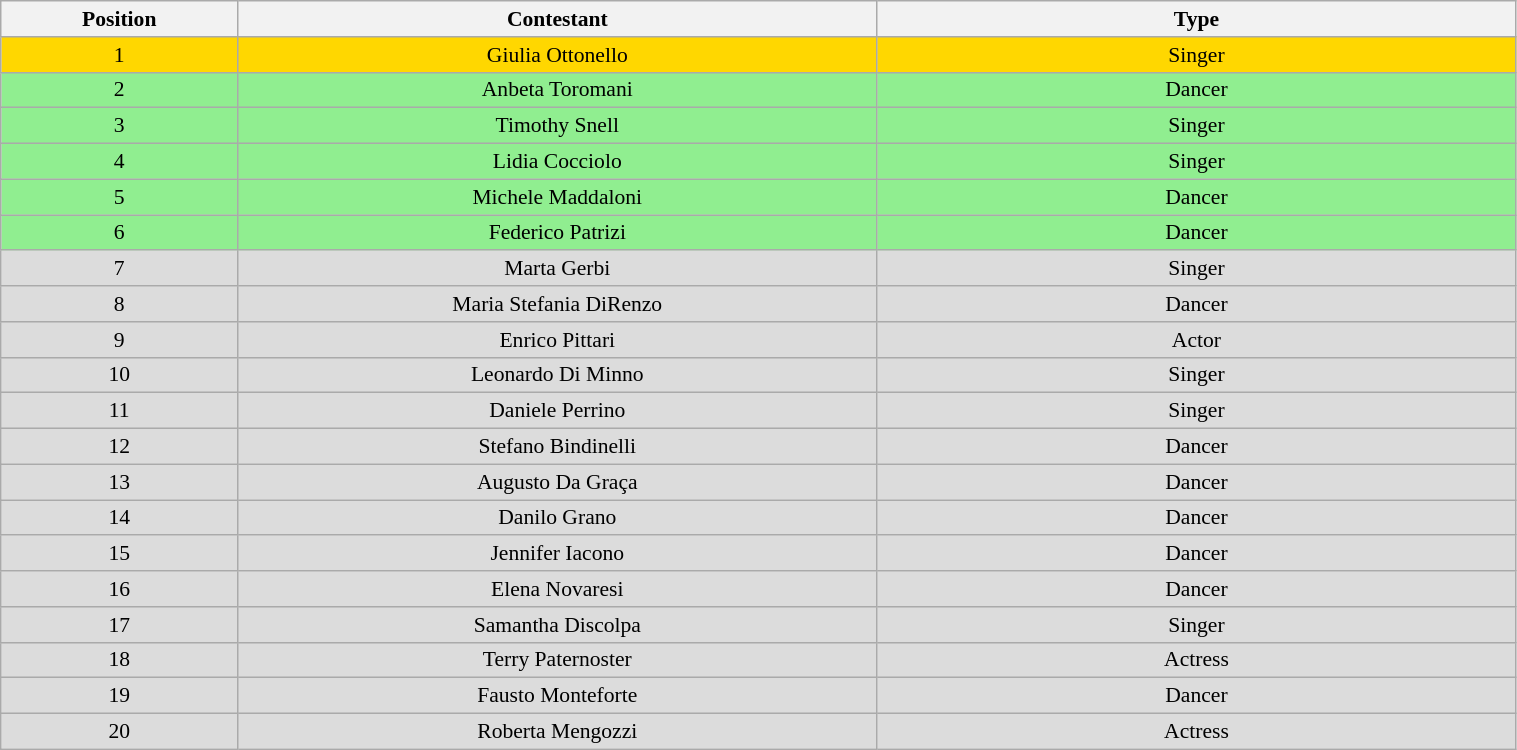<table class="wikitable" style="text-align:center; font-size:90%; border-collapse:collapse;" width=80%>
<tr>
<th width=4%>Position</th>
<th width="12%" align="center">Contestant</th>
<th width=12%>Type</th>
</tr>
<tr>
<td style="color:black; background:gold;">1</td>
<td style="color:black; background:gold;">Giulia Ottonello</td>
<td style="color:black; background:gold;">Singer</td>
</tr>
<tr>
<td style="color:black; background:LightGreen;">2</td>
<td style="color:black; background:LightGreen;">Anbeta Toromani</td>
<td style="color:black; background:LightGreen;">Dancer</td>
</tr>
<tr>
<td style="color:black; background:LightGreen;">3</td>
<td style="color:black; background:LightGreen;">Timothy Snell</td>
<td style="color:black; background:LightGreen;">Singer</td>
</tr>
<tr>
<td style="color:black; background:LightGreen;">4</td>
<td style="color:black; background:LightGreen;">Lidia Cocciolo</td>
<td style="color:black; background:LightGreen;">Singer</td>
</tr>
<tr>
<td style="color:black; background:LightGreen;">5</td>
<td style="color:black; background:LightGreen;">Michele Maddaloni</td>
<td style="color:black; background:LightGreen;">Dancer</td>
</tr>
<tr>
<td style="color:black; background:LightGreen;">6</td>
<td style="color:black; background:LightGreen;">Federico Patrizi</td>
<td style="color:black; background:LightGreen;">Dancer</td>
</tr>
<tr>
<td style="background:#DCDCDC;">7</td>
<td style="background:#DCDCDC;">Marta Gerbi</td>
<td style="background:#DCDCDC;">Singer</td>
</tr>
<tr>
<td style="background:#DCDCDC;">8</td>
<td style="background:#DCDCDC;">Maria Stefania DiRenzo</td>
<td style="background:#DCDCDC;">Dancer</td>
</tr>
<tr>
<td style="background:#DCDCDC;">9</td>
<td style="background:#DCDCDC;">Enrico Pittari</td>
<td style="background:#DCDCDC;">Actor</td>
</tr>
<tr>
<td style="background:#DCDCDC;">10</td>
<td style="background:#DCDCDC;">Leonardo Di Minno</td>
<td style="background:#DCDCDC;">Singer</td>
</tr>
<tr>
<td style="background:#DCDCDC;">11</td>
<td style="background:#DCDCDC;">Daniele Perrino</td>
<td style="background:#DCDCDC;">Singer</td>
</tr>
<tr>
<td style="background:#DCDCDC;">12</td>
<td style="background:#DCDCDC;">Stefano Bindinelli</td>
<td style="background:#DCDCDC;">Dancer</td>
</tr>
<tr>
<td style="background:#DCDCDC;">13</td>
<td style="background:#DCDCDC;">Augusto Da Graça</td>
<td style="background:#DCDCDC;">Dancer</td>
</tr>
<tr>
<td style="background:#DCDCDC;">14</td>
<td style="background:#DCDCDC;">Danilo Grano</td>
<td style="background:#DCDCDC;">Dancer</td>
</tr>
<tr>
<td style="background:#DCDCDC;">15</td>
<td style="background:#DCDCDC;">Jennifer Iacono</td>
<td style="background:#DCDCDC;">Dancer</td>
</tr>
<tr>
<td style="background:#DCDCDC;">16</td>
<td style="background:#DCDCDC;">Elena Novaresi</td>
<td style="background:#DCDCDC;">Dancer</td>
</tr>
<tr>
<td style="background:#DCDCDC;">17</td>
<td style="background:#DCDCDC;">Samantha Discolpa</td>
<td style="background:#DCDCDC;">Singer</td>
</tr>
<tr>
<td style="background:#DCDCDC;">18</td>
<td style="background:#DCDCDC;">Terry Paternoster</td>
<td style="background:#DCDCDC;">Actress</td>
</tr>
<tr>
<td style="background:#DCDCDC;">19</td>
<td style="background:#DCDCDC;">Fausto Monteforte</td>
<td style="background:#DCDCDC;">Dancer</td>
</tr>
<tr>
<td style="background:#DCDCDC;">20</td>
<td style="background:#DCDCDC;">Roberta Mengozzi</td>
<td style="background:#DCDCDC;">Actress</td>
</tr>
</table>
